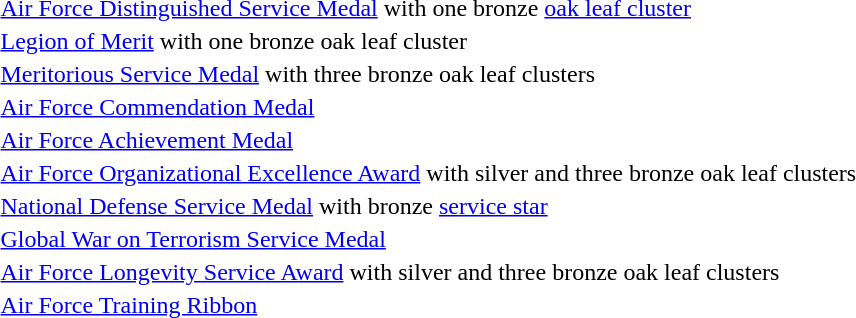<table>
<tr>
<td></td>
<td><a href='#'>Air Force Distinguished Service Medal</a> with one bronze <a href='#'>oak leaf cluster</a></td>
</tr>
<tr>
<td></td>
<td><a href='#'>Legion of Merit</a> with one bronze oak leaf cluster</td>
</tr>
<tr>
<td></td>
<td><a href='#'>Meritorious Service Medal</a> with three bronze oak leaf clusters</td>
</tr>
<tr>
<td></td>
<td><a href='#'>Air Force Commendation Medal</a></td>
</tr>
<tr>
<td></td>
<td><a href='#'>Air Force Achievement Medal</a></td>
</tr>
<tr>
<td></td>
<td><a href='#'>Air Force Organizational Excellence Award</a> with silver and three bronze oak leaf clusters</td>
</tr>
<tr>
<td></td>
<td><a href='#'>National Defense Service Medal</a> with bronze <a href='#'>service star</a></td>
</tr>
<tr>
<td></td>
<td><a href='#'>Global War on Terrorism Service Medal</a></td>
</tr>
<tr>
<td></td>
<td><a href='#'>Air Force Longevity Service Award</a> with silver and three bronze oak leaf clusters</td>
</tr>
<tr>
<td></td>
<td><a href='#'>Air Force Training Ribbon</a></td>
</tr>
<tr>
</tr>
</table>
